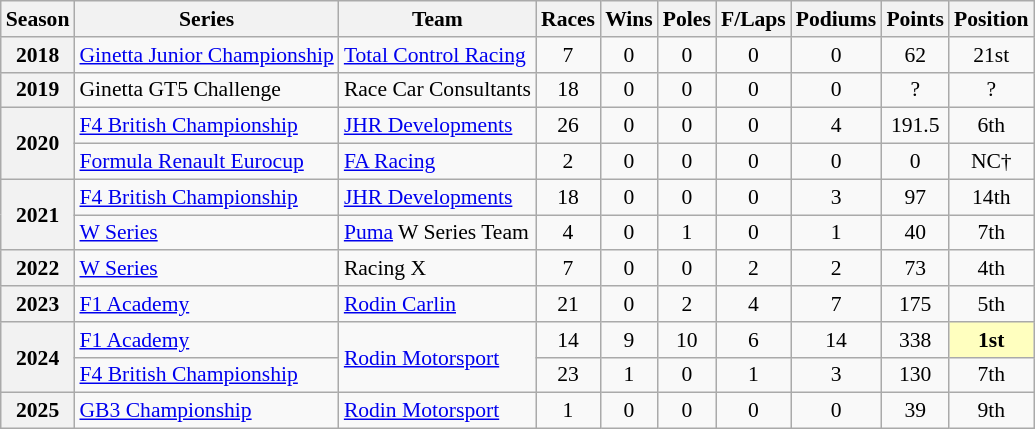<table class="wikitable" style="font-size: 90%; text-align:center">
<tr>
<th scope="col">Season</th>
<th scope="col">Series</th>
<th scope="col">Team</th>
<th scope="col">Races</th>
<th scope="col">Wins</th>
<th scope="col">Poles</th>
<th scope="col">F/Laps</th>
<th scope="col">Podiums</th>
<th scope="col">Points</th>
<th scope="col">Position</th>
</tr>
<tr>
<th scope="row">2018</th>
<td style="text-align:left;"><a href='#'>Ginetta Junior Championship</a></td>
<td style="text-align:left;"><a href='#'>Total Control Racing</a></td>
<td>7</td>
<td>0</td>
<td>0</td>
<td>0</td>
<td>0</td>
<td>62</td>
<td>21st</td>
</tr>
<tr>
<th scope="row">2019</th>
<td style="text-align:left;">Ginetta GT5 Challenge</td>
<td style="text-align:left;">Race Car Consultants</td>
<td>18</td>
<td>0</td>
<td>0</td>
<td>0</td>
<td>0</td>
<td>?</td>
<td>?</td>
</tr>
<tr>
<th scope="row" rowspan="2">2020</th>
<td style="text-align:left;"><a href='#'>F4 British Championship</a></td>
<td style="text-align:left;"><a href='#'>JHR Developments</a></td>
<td>26</td>
<td>0</td>
<td>0</td>
<td>0</td>
<td>4</td>
<td>191.5</td>
<td>6th</td>
</tr>
<tr>
<td style="text-align:left;"><a href='#'>Formula Renault Eurocup</a></td>
<td style="text-align:left;"><a href='#'>FA Racing</a></td>
<td>2</td>
<td>0</td>
<td>0</td>
<td>0</td>
<td>0</td>
<td>0</td>
<td>NC†</td>
</tr>
<tr>
<th scope="row" rowspan="2">2021</th>
<td style="text-align:left;"><a href='#'>F4 British Championship</a></td>
<td style="text-align:left;"><a href='#'>JHR Developments</a></td>
<td>18</td>
<td>0</td>
<td>0</td>
<td>0</td>
<td>3</td>
<td>97</td>
<td>14th</td>
</tr>
<tr>
<td style="text-align:left;"><a href='#'>W Series</a></td>
<td style="text-align:left;"><a href='#'>Puma</a> W Series Team</td>
<td>4</td>
<td>0</td>
<td>1</td>
<td>0</td>
<td>1</td>
<td>40</td>
<td>7th</td>
</tr>
<tr>
<th scope="row">2022</th>
<td style="text-align:left;"><a href='#'>W Series</a></td>
<td style="text-align:left;">Racing X</td>
<td>7</td>
<td>0</td>
<td>0</td>
<td>2</td>
<td>2</td>
<td>73</td>
<td>4th</td>
</tr>
<tr>
<th scope="row">2023</th>
<td style="text-align:left;"><a href='#'>F1 Academy</a></td>
<td style="text-align:left;"><a href='#'>Rodin Carlin</a></td>
<td>21</td>
<td>0</td>
<td>2</td>
<td>4</td>
<td>7</td>
<td>175</td>
<td>5th</td>
</tr>
<tr>
<th scope="row" rowspan="2">2024</th>
<td style="text-align:left;"><a href='#'>F1 Academy</a></td>
<td style="text-align:left;" rowspan="2"><a href='#'>Rodin Motorsport</a></td>
<td>14</td>
<td>9</td>
<td>10</td>
<td>6</td>
<td>14</td>
<td>338</td>
<td style="background:#FFFFBF"><strong>1st</strong></td>
</tr>
<tr>
<td style="text-align:left;"><a href='#'>F4 British Championship</a></td>
<td>23</td>
<td>1</td>
<td>0</td>
<td>1</td>
<td>3</td>
<td>130</td>
<td>7th</td>
</tr>
<tr>
<th scope="row">2025</th>
<td style="text-align:left;"><a href='#'>GB3 Championship</a></td>
<td style="text-align:left;"><a href='#'>Rodin Motorsport</a></td>
<td>1</td>
<td>0</td>
<td>0</td>
<td>0</td>
<td>0</td>
<td>39</td>
<td>9th</td>
</tr>
</table>
